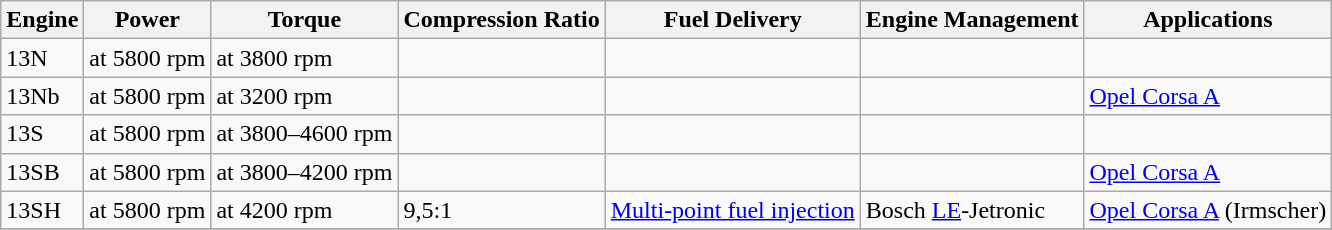<table class="wikitable">
<tr>
<th>Engine</th>
<th>Power</th>
<th>Torque</th>
<th>Compression Ratio</th>
<th>Fuel Delivery</th>
<th>Engine Management</th>
<th>Applications</th>
</tr>
<tr>
<td>13N</td>
<td> at 5800 rpm</td>
<td> at 3800 rpm</td>
<td></td>
<td></td>
<td></td>
<td></td>
</tr>
<tr>
<td>13Nb</td>
<td> at 5800 rpm</td>
<td> at 3200 rpm</td>
<td></td>
<td></td>
<td></td>
<td><a href='#'>Opel Corsa A</a></td>
</tr>
<tr>
<td>13S</td>
<td> at 5800 rpm</td>
<td> at 3800–4600 rpm</td>
<td></td>
<td></td>
<td></td>
<td></td>
</tr>
<tr>
<td>13SB</td>
<td> at 5800 rpm</td>
<td> at 3800–4200 rpm</td>
<td></td>
<td></td>
<td></td>
<td><a href='#'>Opel Corsa A</a></td>
</tr>
<tr>
<td>13SH</td>
<td> at 5800 rpm</td>
<td> at 4200 rpm</td>
<td>9,5:1</td>
<td><a href='#'>Multi-point fuel injection</a></td>
<td>Bosch <a href='#'>LE</a>-Jetronic</td>
<td><a href='#'>Opel Corsa A</a> (Irmscher)</td>
</tr>
<tr>
</tr>
</table>
